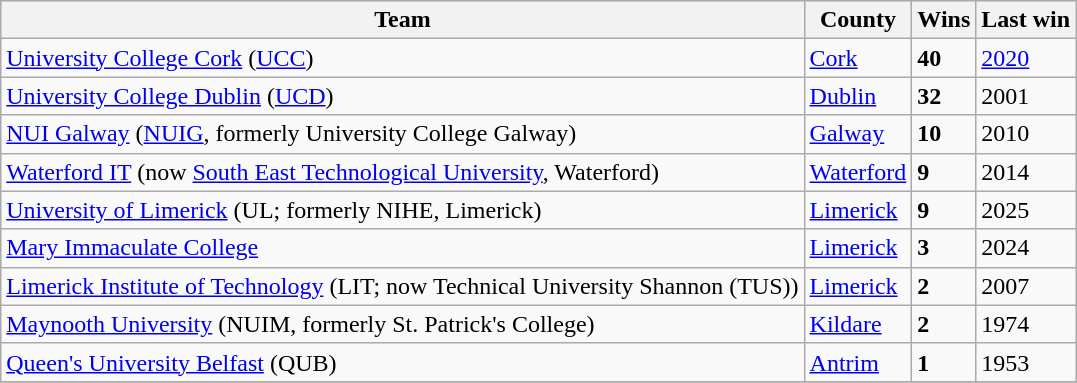<table class="wikitable">
<tr style="background:#efefef">
<th>Team</th>
<th>County</th>
<th>Wins</th>
<th>Last win</th>
</tr>
<tr>
<td><a href='#'>University College Cork</a> (<a href='#'>UCC</a>)</td>
<td><a href='#'>Cork</a></td>
<td><strong>40</strong></td>
<td><a href='#'>2020</a></td>
</tr>
<tr>
<td><a href='#'>University College Dublin</a> (<a href='#'>UCD</a>)</td>
<td><a href='#'>Dublin</a></td>
<td><strong>32</strong></td>
<td>2001</td>
</tr>
<tr>
<td><a href='#'>NUI Galway</a> (<a href='#'>NUIG</a>, formerly University College Galway)</td>
<td><a href='#'>Galway</a></td>
<td><strong>10</strong></td>
<td>2010</td>
</tr>
<tr>
<td><a href='#'>Waterford IT</a> (now <a href='#'>South East Technological University</a>, Waterford)</td>
<td><a href='#'>Waterford</a></td>
<td><strong>9</strong></td>
<td>2014</td>
</tr>
<tr>
<td><a href='#'>University of Limerick</a> (UL; formerly NIHE, Limerick)</td>
<td><a href='#'>Limerick</a></td>
<td><strong>9</strong></td>
<td>2025</td>
</tr>
<tr>
<td><a href='#'>Mary Immaculate College</a></td>
<td><a href='#'>Limerick</a></td>
<td><strong>3</strong></td>
<td>2024</td>
</tr>
<tr>
<td><a href='#'>Limerick Institute of Technology</a> (LIT; now Technical University Shannon (TUS))</td>
<td><a href='#'>Limerick</a></td>
<td><strong>2</strong></td>
<td>2007</td>
</tr>
<tr>
<td><a href='#'>Maynooth University</a> (NUIM, formerly St. Patrick's College)</td>
<td><a href='#'>Kildare</a></td>
<td><strong>2</strong></td>
<td>1974</td>
</tr>
<tr>
<td><a href='#'>Queen's University Belfast</a> (QUB)</td>
<td><a href='#'>Antrim</a></td>
<td><strong>1</strong></td>
<td>1953</td>
</tr>
<tr>
</tr>
</table>
